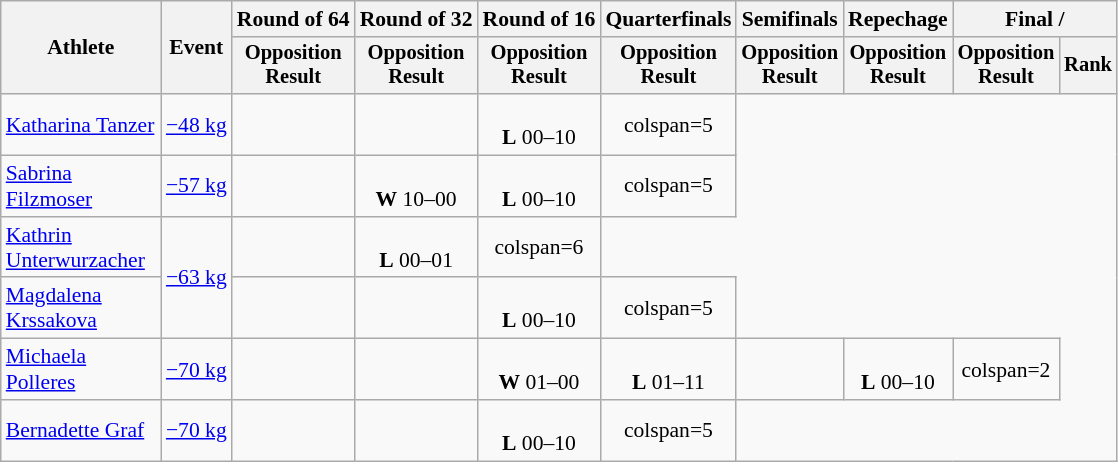<table class="wikitable" style="text-align:center; font-size:90%">
<tr>
<th rowspan=2 width=100>Athlete</th>
<th rowspan=2>Event</th>
<th>Round of 64</th>
<th>Round of 32</th>
<th>Round of 16</th>
<th>Quarterfinals</th>
<th>Semifinals</th>
<th>Repechage</th>
<th colspan=2>Final / </th>
</tr>
<tr style="font-size:95%">
<th>Opposition<br>Result</th>
<th>Opposition<br>Result</th>
<th>Opposition<br>Result</th>
<th>Opposition<br>Result</th>
<th>Opposition<br>Result</th>
<th>Opposition<br>Result</th>
<th>Opposition<br>Result</th>
<th>Rank</th>
</tr>
<tr>
<td align=left><a href='#'>Katharina Tanzer</a></td>
<td align=left><a href='#'>−48 kg</a></td>
<td></td>
<td></td>
<td><br><strong>L</strong> 00–10</td>
<td>colspan=5 </td>
</tr>
<tr>
<td align=left><a href='#'>Sabrina Filzmoser</a></td>
<td align=left><a href='#'>−57 kg</a></td>
<td></td>
<td><br><strong>W</strong> 10–00</td>
<td><br><strong>L</strong> 00–10</td>
<td>colspan=5 </td>
</tr>
<tr>
<td align=left><a href='#'>Kathrin Unterwurzacher</a></td>
<td align=left rowspan=2><a href='#'>−63 kg</a></td>
<td></td>
<td><br><strong>L</strong> 00–01</td>
<td>colspan=6 </td>
</tr>
<tr>
<td align=left><a href='#'>Magdalena Krssakova </a></td>
<td></td>
<td></td>
<td><br><strong>L</strong> 00–10</td>
<td>colspan=5 </td>
</tr>
<tr>
<td align=left><a href='#'>Michaela Polleres</a></td>
<td align=left><a href='#'>−70 kg</a></td>
<td></td>
<td></td>
<td><br><strong>W</strong> 01–00</td>
<td><br><strong>L</strong> 01–11</td>
<td></td>
<td><br><strong>L</strong> 00–10</td>
<td>colspan=2 </td>
</tr>
<tr>
<td align=left><a href='#'>Bernadette Graf</a></td>
<td align=left><a href='#'>−70 kg</a></td>
<td></td>
<td></td>
<td><br><strong>L</strong> 00–10</td>
<td>colspan=5 </td>
</tr>
</table>
